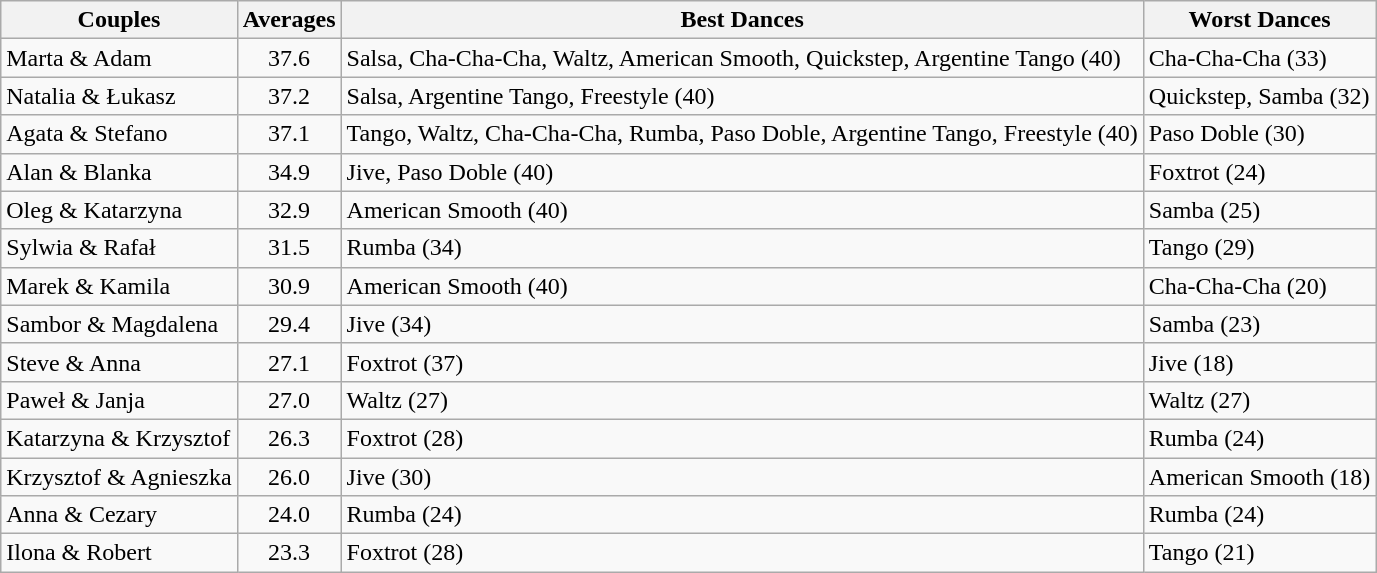<table class="wikitable">
<tr>
<th>Couples</th>
<th>Averages</th>
<th>Best Dances</th>
<th>Worst Dances</th>
</tr>
<tr>
<td>Marta & Adam</td>
<td style="text-align:center;">37.6</td>
<td>Salsa, Cha-Cha-Cha, Waltz, American Smooth, Quickstep, Argentine Tango (40)</td>
<td>Cha-Cha-Cha (33)</td>
</tr>
<tr>
<td>Natalia & Łukasz</td>
<td style="text-align:center;">37.2</td>
<td>Salsa, Argentine Tango, Freestyle (40)</td>
<td>Quickstep, Samba (32)</td>
</tr>
<tr>
<td>Agata & Stefano</td>
<td style="text-align:center;">37.1</td>
<td>Tango, Waltz, Cha-Cha-Cha, Rumba, Paso Doble, Argentine Tango, Freestyle (40)</td>
<td>Paso Doble (30)</td>
</tr>
<tr>
<td>Alan & Blanka</td>
<td style="text-align:center;">34.9</td>
<td>Jive, Paso Doble (40)</td>
<td>Foxtrot (24)</td>
</tr>
<tr>
<td>Oleg & Katarzyna</td>
<td style="text-align:center;">32.9</td>
<td>American Smooth (40)</td>
<td>Samba (25)</td>
</tr>
<tr>
<td>Sylwia & Rafał</td>
<td style="text-align:center;">31.5</td>
<td>Rumba (34)</td>
<td>Tango (29)</td>
</tr>
<tr>
<td>Marek & Kamila</td>
<td style="text-align:center;">30.9</td>
<td>American Smooth (40)</td>
<td>Cha-Cha-Cha (20)</td>
</tr>
<tr>
<td>Sambor & Magdalena</td>
<td style="text-align:center;">29.4</td>
<td>Jive (34)</td>
<td>Samba (23)</td>
</tr>
<tr>
<td>Steve & Anna</td>
<td style="text-align:center;">27.1</td>
<td>Foxtrot (37)</td>
<td>Jive (18)</td>
</tr>
<tr>
<td>Paweł & Janja</td>
<td style="text-align:center;">27.0</td>
<td>Waltz (27)</td>
<td>Waltz (27)</td>
</tr>
<tr>
<td>Katarzyna & Krzysztof</td>
<td style="text-align:center;">26.3</td>
<td>Foxtrot (28)</td>
<td>Rumba (24)</td>
</tr>
<tr>
<td>Krzysztof & Agnieszka</td>
<td style="text-align:center;">26.0</td>
<td>Jive (30)</td>
<td>American Smooth (18)</td>
</tr>
<tr>
<td>Anna & Cezary</td>
<td style="text-align:center;">24.0</td>
<td>Rumba (24)</td>
<td>Rumba (24)</td>
</tr>
<tr>
<td>Ilona & Robert</td>
<td style="text-align:center;">23.3</td>
<td>Foxtrot (28)</td>
<td>Tango (21)</td>
</tr>
</table>
